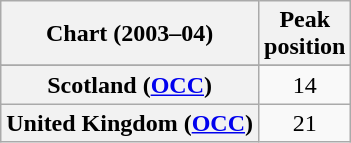<table class="wikitable sortable plainrowheaders" style="text-align:center;">
<tr>
<th scope="col">Chart (2003–04)</th>
<th scope="col">Peak<br>position</th>
</tr>
<tr>
</tr>
<tr>
<th scope="row">Scotland (<a href='#'>OCC</a>)</th>
<td>14</td>
</tr>
<tr>
<th scope="row">United Kingdom (<a href='#'>OCC</a>)</th>
<td>21</td>
</tr>
</table>
